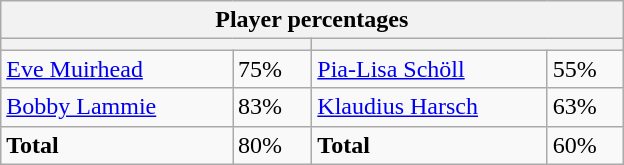<table class="wikitable">
<tr>
<th colspan=4 width=400>Player percentages</th>
</tr>
<tr>
<th colspan=2 width=200 style="white-space:nowrap;"></th>
<th colspan=2 width=200 style="white-space:nowrap;"></th>
</tr>
<tr>
<td><a href='#'>Eve Muirhead</a></td>
<td>75%</td>
<td><a href='#'>Pia-Lisa Schöll</a></td>
<td>55%</td>
</tr>
<tr>
<td><a href='#'>Bobby Lammie</a></td>
<td>83%</td>
<td><a href='#'>Klaudius Harsch</a></td>
<td>63%</td>
</tr>
<tr>
<td><strong>Total</strong></td>
<td>80%</td>
<td><strong>Total</strong></td>
<td>60%</td>
</tr>
</table>
